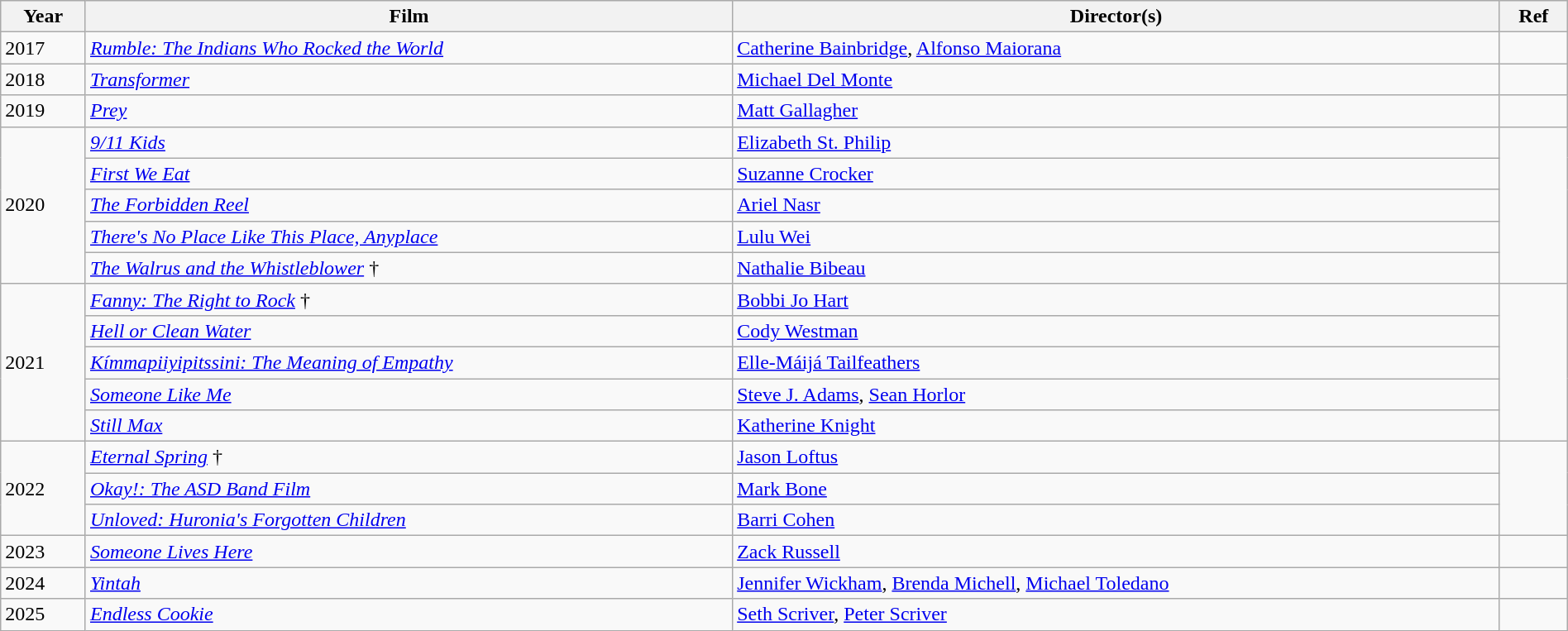<table class = "wikitable sortable" width=100%>
<tr>
<th>Year</th>
<th>Film</th>
<th>Director(s)</th>
<th>Ref</th>
</tr>
<tr>
<td>2017</td>
<td><em><a href='#'>Rumble: The Indians Who Rocked the World</a></em></td>
<td><a href='#'>Catherine Bainbridge</a>, <a href='#'>Alfonso Maiorana</a></td>
<td></td>
</tr>
<tr>
<td>2018</td>
<td><em><a href='#'>Transformer</a></em></td>
<td><a href='#'>Michael Del Monte</a></td>
<td></td>
</tr>
<tr>
<td>2019</td>
<td><em><a href='#'>Prey</a></em></td>
<td><a href='#'>Matt Gallagher</a></td>
<td></td>
</tr>
<tr>
<td rowspan=5>2020</td>
<td><em><a href='#'>9/11 Kids</a></em></td>
<td><a href='#'>Elizabeth St. Philip</a></td>
<td rowspan=5></td>
</tr>
<tr>
<td><em><a href='#'>First We Eat</a></em></td>
<td><a href='#'>Suzanne Crocker</a></td>
</tr>
<tr>
<td><em><a href='#'>The Forbidden Reel</a></em></td>
<td><a href='#'>Ariel Nasr</a></td>
</tr>
<tr>
<td><em><a href='#'>There's No Place Like This Place, Anyplace</a></em></td>
<td><a href='#'>Lulu Wei</a></td>
</tr>
<tr>
<td><em><a href='#'>The Walrus and the Whistleblower</a></em> †</td>
<td><a href='#'>Nathalie Bibeau</a></td>
</tr>
<tr>
<td rowspan=5>2021</td>
<td><em><a href='#'>Fanny: The Right to Rock</a></em> †</td>
<td><a href='#'>Bobbi Jo Hart</a></td>
<td rowspan=5></td>
</tr>
<tr>
<td><em><a href='#'>Hell or Clean Water</a></em></td>
<td><a href='#'>Cody Westman</a></td>
</tr>
<tr>
<td><em><a href='#'>Kímmapiiyipitssini: The Meaning of Empathy</a></em></td>
<td><a href='#'>Elle-Máijá Tailfeathers</a></td>
</tr>
<tr>
<td><em><a href='#'>Someone Like Me</a></em></td>
<td><a href='#'>Steve J. Adams</a>, <a href='#'>Sean Horlor</a></td>
</tr>
<tr>
<td><em><a href='#'>Still Max</a></em></td>
<td><a href='#'>Katherine Knight</a></td>
</tr>
<tr>
<td rowspan=3>2022</td>
<td><em><a href='#'>Eternal Spring</a></em> †</td>
<td><a href='#'>Jason Loftus</a></td>
<td rowspan=3></td>
</tr>
<tr>
<td><em><a href='#'>Okay!: The ASD Band Film</a></em></td>
<td><a href='#'>Mark Bone</a></td>
</tr>
<tr>
<td><em><a href='#'>Unloved: Huronia's Forgotten Children</a></em></td>
<td><a href='#'>Barri Cohen</a></td>
</tr>
<tr>
<td>2023</td>
<td><em><a href='#'>Someone Lives Here</a></em></td>
<td><a href='#'>Zack Russell</a></td>
<td></td>
</tr>
<tr>
<td>2024</td>
<td><em><a href='#'>Yintah</a></em></td>
<td><a href='#'>Jennifer Wickham</a>, <a href='#'>Brenda Michell</a>, <a href='#'>Michael Toledano</a></td>
<td></td>
</tr>
<tr>
<td>2025</td>
<td><em><a href='#'>Endless Cookie</a></em></td>
<td><a href='#'>Seth Scriver</a>, <a href='#'>Peter Scriver</a></td>
<td></td>
</tr>
</table>
